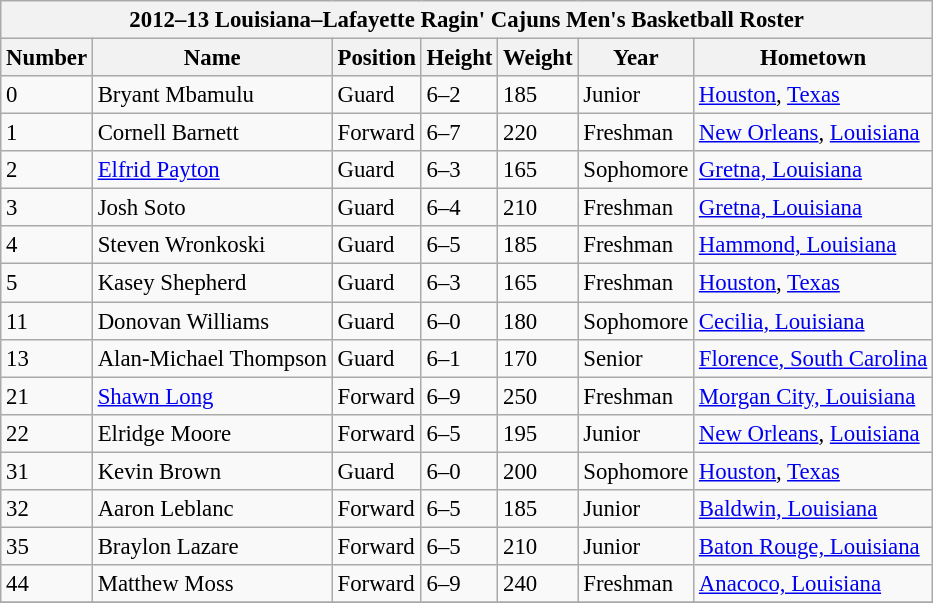<table class="wikitable" style="font-size: 95%;">
<tr>
<th colspan=7 style=>2012–13 Louisiana–Lafayette Ragin' Cajuns Men's Basketball Roster</th>
</tr>
<tr>
<th>Number</th>
<th>Name</th>
<th>Position</th>
<th>Height</th>
<th>Weight</th>
<th>Year</th>
<th>Hometown</th>
</tr>
<tr>
<td>0</td>
<td>Bryant Mbamulu</td>
<td>Guard</td>
<td>6–2</td>
<td>185</td>
<td>Junior</td>
<td><a href='#'>Houston</a>, <a href='#'>Texas</a></td>
</tr>
<tr>
<td>1</td>
<td>Cornell Barnett</td>
<td>Forward</td>
<td>6–7</td>
<td>220</td>
<td>Freshman</td>
<td><a href='#'>New Orleans</a>, <a href='#'>Louisiana</a></td>
</tr>
<tr>
<td>2</td>
<td><a href='#'>Elfrid Payton</a></td>
<td>Guard</td>
<td>6–3</td>
<td>165</td>
<td>Sophomore</td>
<td><a href='#'>Gretna, Louisiana</a></td>
</tr>
<tr>
<td>3</td>
<td>Josh Soto</td>
<td>Guard</td>
<td>6–4</td>
<td>210</td>
<td>Freshman</td>
<td><a href='#'>Gretna, Louisiana</a></td>
</tr>
<tr>
<td>4</td>
<td>Steven Wronkoski</td>
<td>Guard</td>
<td>6–5</td>
<td>185</td>
<td>Freshman</td>
<td><a href='#'>Hammond, Louisiana</a></td>
</tr>
<tr>
<td>5</td>
<td>Kasey Shepherd</td>
<td>Guard</td>
<td>6–3</td>
<td>165</td>
<td>Freshman</td>
<td><a href='#'>Houston</a>, <a href='#'>Texas</a></td>
</tr>
<tr>
<td>11</td>
<td>Donovan Williams</td>
<td>Guard</td>
<td>6–0</td>
<td>180</td>
<td>Sophomore</td>
<td><a href='#'>Cecilia, Louisiana</a></td>
</tr>
<tr>
<td>13</td>
<td>Alan-Michael Thompson</td>
<td>Guard</td>
<td>6–1</td>
<td>170</td>
<td>Senior</td>
<td><a href='#'>Florence, South Carolina</a></td>
</tr>
<tr>
<td>21</td>
<td><a href='#'>Shawn Long</a></td>
<td>Forward</td>
<td>6–9</td>
<td>250</td>
<td>Freshman</td>
<td><a href='#'>Morgan City, Louisiana</a></td>
</tr>
<tr>
<td>22</td>
<td>Elridge Moore</td>
<td>Forward</td>
<td>6–5</td>
<td>195</td>
<td>Junior</td>
<td><a href='#'>New Orleans</a>, <a href='#'>Louisiana</a></td>
</tr>
<tr>
<td>31</td>
<td>Kevin Brown</td>
<td>Guard</td>
<td>6–0</td>
<td>200</td>
<td>Sophomore</td>
<td><a href='#'>Houston</a>, <a href='#'>Texas</a></td>
</tr>
<tr>
<td>32</td>
<td>Aaron Leblanc</td>
<td>Forward</td>
<td>6–5</td>
<td>185</td>
<td>Junior</td>
<td><a href='#'>Baldwin, Louisiana</a></td>
</tr>
<tr>
<td>35</td>
<td>Braylon Lazare</td>
<td>Forward</td>
<td>6–5</td>
<td>210</td>
<td>Junior</td>
<td><a href='#'>Baton Rouge, Louisiana</a></td>
</tr>
<tr>
<td>44</td>
<td>Matthew Moss</td>
<td>Forward</td>
<td>6–9</td>
<td>240</td>
<td>Freshman</td>
<td><a href='#'>Anacoco, Louisiana</a></td>
</tr>
<tr>
</tr>
</table>
